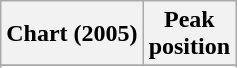<table class="wikitable sortable plainrowheaders" style="text-align:center">
<tr>
<th scope="col">Chart (2005)</th>
<th scope="col">Peak<br>position</th>
</tr>
<tr>
</tr>
<tr>
</tr>
</table>
